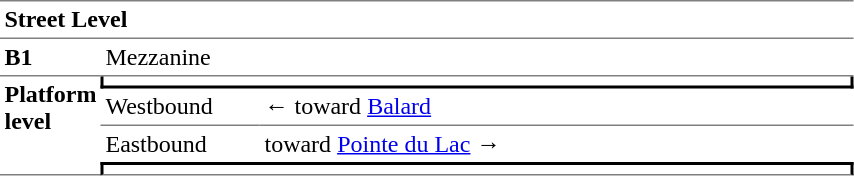<table border="0" cellpadding="3" cellspacing="0">
<tr>
<td colspan="3" valign="top" width="50" data-darkreader-inline-border-top="" data-darkreader-inline-border-bottom="" style="border-bottom:solid 1px gray;border-top:solid 1px gray;"><strong>Street Level</strong></td>
</tr>
<tr>
<td valign="top" width="50" data-darkreader-inline-border-bottom="" style="border-bottom:solid 1px gray;"><strong>B1</strong></td>
<td colspan="2" valign="top" width="100" data-darkreader-inline-border-bottom="" style="border-bottom:solid 1px gray;">Mezzanine</td>
</tr>
<tr>
<td rowspan="4" valign="top" width="50" data-darkreader-inline-border-bottom="" style="border-bottom:solid 1px gray;"><strong>Platform level</strong></td>
<td colspan="2" data-darkreader-inline-border-right="" data-darkreader-inline-border-left="" data-darkreader-inline-border-bottom="" style="border-right:solid 2px black;border-left:solid 2px black;border-bottom:solid 2px black;text-align:center;"></td>
</tr>
<tr>
<td width="100" data-darkreader-inline-border-bottom="" style="border-bottom:solid 1px gray;">Westbound</td>
<td width="390" data-darkreader-inline-border-bottom="" style="border-bottom:solid 1px gray;">←   toward <a href='#'>Balard</a> </td>
</tr>
<tr>
<td>Eastbound</td>
<td>   toward <a href='#'>Pointe du Lac</a>  →</td>
</tr>
<tr>
<td colspan="2" data-darkreader-inline-border-top="" data-darkreader-inline-border-right="" data-darkreader-inline-border-left="" data-darkreader-inline-border-bottom="" style="border-top:solid 2px black;border-right:solid 2px black;border-left:solid 2px black;border-bottom:solid 1px gray;text-align:center;"></td>
</tr>
</table>
